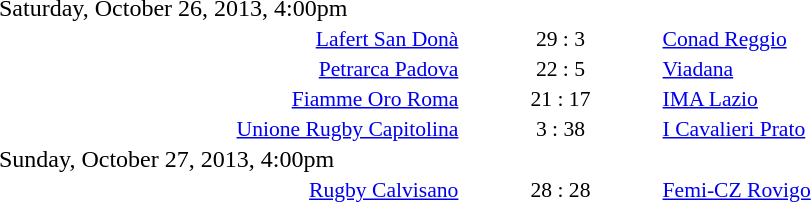<table style="width:70%;" cellspacing="1">
<tr>
<th width=35%></th>
<th width=15%></th>
<th></th>
</tr>
<tr>
<td>Saturday, October 26, 2013, 4:00pm</td>
</tr>
<tr style=font-size:90%>
<td align=right><a href='#'>Lafert San Donà</a></td>
<td align=center>29 : 3</td>
<td><a href='#'>Conad Reggio</a></td>
</tr>
<tr style=font-size:90%>
<td align=right><a href='#'>Petrarca Padova</a></td>
<td align=center>22 : 5</td>
<td><a href='#'>Viadana</a></td>
</tr>
<tr style=font-size:90%>
<td align=right><a href='#'>Fiamme Oro Roma</a></td>
<td align=center>21 : 17</td>
<td><a href='#'>IMA Lazio</a></td>
</tr>
<tr style=font-size:90%>
<td align=right><a href='#'>Unione Rugby Capitolina</a></td>
<td align=center>3 : 38</td>
<td><a href='#'>I Cavalieri Prato</a></td>
</tr>
<tr>
<td>Sunday, October 27, 2013, 4:00pm</td>
</tr>
<tr style=font-size:90%>
<td align=right><a href='#'>Rugby Calvisano</a></td>
<td align=center>28 : 28</td>
<td><a href='#'>Femi-CZ Rovigo</a></td>
</tr>
</table>
